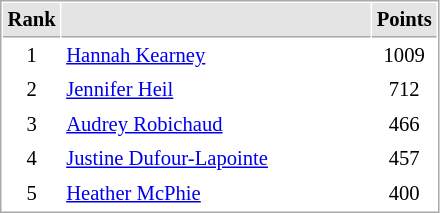<table cellspacing="1" cellpadding="3" style="border:1px solid #AAAAAA;font-size:86%">
<tr bgcolor="#E4E4E4">
<th style="border-bottom:1px solid #AAAAAA" width=10>Rank</th>
<th style="border-bottom:1px solid #AAAAAA" width=200></th>
<th style="border-bottom:1px solid #AAAAAA" width=20>Points</th>
</tr>
<tr>
<td align="center">1</td>
<td> <a href='#'>Hannah Kearney</a></td>
<td align=center>1009</td>
</tr>
<tr>
<td align="center">2</td>
<td> <a href='#'>Jennifer Heil</a></td>
<td align=center>712</td>
</tr>
<tr bgc>
<td align="center">3</td>
<td> <a href='#'>Audrey Robichaud</a></td>
<td align=center>466</td>
</tr>
<tr>
<td align="center">4</td>
<td> <a href='#'>Justine Dufour-Lapointe</a></td>
<td align=center>457</td>
</tr>
<tr>
<td align="center">5</td>
<td> <a href='#'>Heather McPhie</a></td>
<td align=center>400</td>
</tr>
</table>
